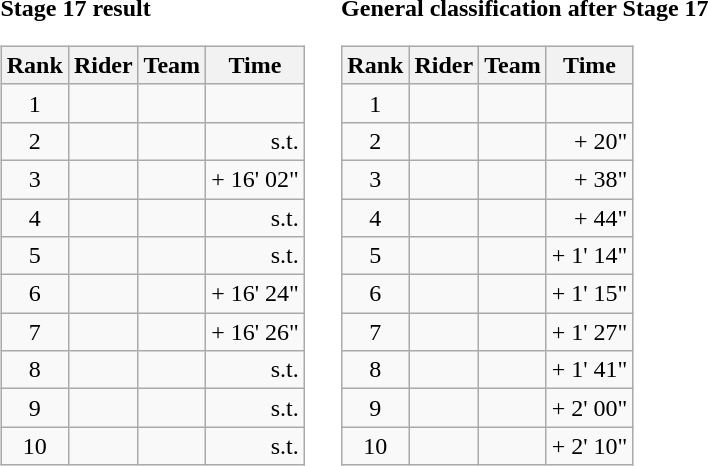<table>
<tr>
<td><strong>Stage 17 result</strong><br><table class="wikitable">
<tr>
<th scope="col">Rank</th>
<th scope="col">Rider</th>
<th scope="col">Team</th>
<th scope="col">Time</th>
</tr>
<tr>
<td style="text-align:center;">1</td>
<td></td>
<td></td>
<td style="text-align:right;"></td>
</tr>
<tr>
<td style="text-align:center;">2</td>
<td></td>
<td></td>
<td style="text-align:right;">s.t.</td>
</tr>
<tr>
<td style="text-align:center;">3</td>
<td></td>
<td></td>
<td style="text-align:right;">+ 16' 02"</td>
</tr>
<tr>
<td style="text-align:center;">4</td>
<td></td>
<td></td>
<td style="text-align:right;">s.t.</td>
</tr>
<tr>
<td style="text-align:center;">5</td>
<td></td>
<td></td>
<td style="text-align:right;">s.t.</td>
</tr>
<tr>
<td style="text-align:center;">6</td>
<td></td>
<td></td>
<td style="text-align:right;">+ 16' 24"</td>
</tr>
<tr>
<td style="text-align:center;">7</td>
<td></td>
<td></td>
<td style="text-align:right;">+ 16' 26"</td>
</tr>
<tr>
<td style="text-align:center;">8</td>
<td></td>
<td></td>
<td style="text-align:right;">s.t.</td>
</tr>
<tr>
<td style="text-align:center;">9</td>
<td></td>
<td></td>
<td style="text-align:right;">s.t.</td>
</tr>
<tr>
<td style="text-align:center;">10</td>
<td></td>
<td></td>
<td style="text-align:right;">s.t.</td>
</tr>
</table>
</td>
<td></td>
<td><strong>General classification after Stage 17</strong><br><table class="wikitable">
<tr>
<th scope="col">Rank</th>
<th scope="col">Rider</th>
<th scope="col">Team</th>
<th scope="col">Time</th>
</tr>
<tr>
<td style="text-align:center;">1</td>
<td></td>
<td></td>
<td style="text-align:right;"></td>
</tr>
<tr>
<td style="text-align:center;">2</td>
<td></td>
<td></td>
<td style="text-align:right;">+ 20"</td>
</tr>
<tr>
<td style="text-align:center;">3</td>
<td></td>
<td></td>
<td style="text-align:right;">+ 38"</td>
</tr>
<tr>
<td style="text-align:center;">4</td>
<td></td>
<td></td>
<td style="text-align:right;">+ 44"</td>
</tr>
<tr>
<td style="text-align:center;">5</td>
<td></td>
<td></td>
<td style="text-align:right;">+ 1' 14"</td>
</tr>
<tr>
<td style="text-align:center;">6</td>
<td></td>
<td></td>
<td style="text-align:right;">+ 1' 15"</td>
</tr>
<tr>
<td style="text-align:center;">7</td>
<td></td>
<td></td>
<td style="text-align:right;">+ 1' 27"</td>
</tr>
<tr>
<td style="text-align:center;">8</td>
<td></td>
<td></td>
<td style="text-align:right;">+ 1' 41"</td>
</tr>
<tr>
<td style="text-align:center;">9</td>
<td></td>
<td></td>
<td style="text-align:right;">+ 2' 00"</td>
</tr>
<tr>
<td style="text-align:center;">10</td>
<td></td>
<td></td>
<td style="text-align:right;">+ 2' 10"</td>
</tr>
</table>
</td>
</tr>
</table>
